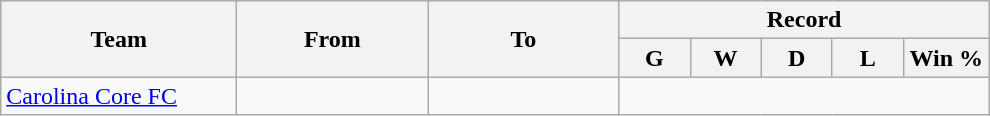<table class="wikitable" style="text-align: center">
<tr>
<th rowspan=2! width=150>Team</th>
<th rowspan=2! width=120>From</th>
<th rowspan=2! width=120>To</th>
<th colspan=7>Record</th>
</tr>
<tr>
<th width=40>G</th>
<th width=40>W</th>
<th width=40>D</th>
<th width=40>L</th>
<th width=50>Win %</th>
</tr>
<tr>
<td align=left><a href='#'>Carolina Core FC</a></td>
<td align=left></td>
<td align=left><br></td>
</tr>
</table>
